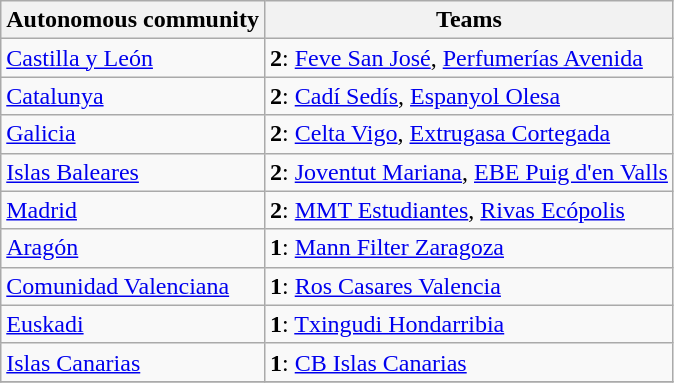<table class="wikitable">
<tr>
<th>Autonomous community</th>
<th>Teams</th>
</tr>
<tr>
<td> <a href='#'>Castilla y León</a></td>
<td><strong>2</strong>: <a href='#'>Feve San José</a>, <a href='#'>Perfumerías Avenida</a></td>
</tr>
<tr>
<td> <a href='#'>Catalunya</a></td>
<td><strong>2</strong>: <a href='#'>Cadí Sedís</a>, <a href='#'>Espanyol Olesa</a></td>
</tr>
<tr>
<td> <a href='#'>Galicia</a></td>
<td><strong>2</strong>: <a href='#'>Celta Vigo</a>, <a href='#'>Extrugasa Cortegada</a></td>
</tr>
<tr>
<td> <a href='#'>Islas Baleares</a></td>
<td><strong>2</strong>: <a href='#'>Joventut Mariana</a>, <a href='#'>EBE Puig d'en Valls</a></td>
</tr>
<tr>
<td> <a href='#'>Madrid</a></td>
<td><strong>2</strong>: <a href='#'>MMT Estudiantes</a>, <a href='#'>Rivas Ecópolis</a></td>
</tr>
<tr>
<td> <a href='#'>Aragón</a></td>
<td><strong>1</strong>: <a href='#'>Mann Filter Zaragoza</a></td>
</tr>
<tr>
<td> <a href='#'>Comunidad Valenciana</a></td>
<td><strong>1</strong>: <a href='#'>Ros Casares Valencia</a></td>
</tr>
<tr>
<td> <a href='#'>Euskadi</a></td>
<td><strong>1</strong>: <a href='#'>Txingudi Hondarribia</a></td>
</tr>
<tr>
<td> <a href='#'>Islas Canarias</a></td>
<td><strong>1</strong>: <a href='#'>CB Islas Canarias</a></td>
</tr>
<tr>
</tr>
</table>
